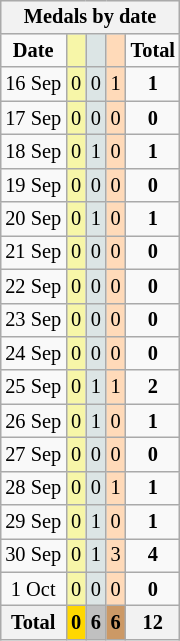<table class="wikitable" style="font-size:85%; float:right">
<tr bgcolor="#efefef">
<th colspan=6>Medals by date</th>
</tr>
<tr align=center>
<td><strong>Date</strong></td>
<td bgcolor=#f7f6a8></td>
<td bgcolor=#dce5e5></td>
<td bgcolor=#ffdab9></td>
<td><strong>Total</strong></td>
</tr>
<tr align=center>
<td>16 Sep</td>
<td style="background:#F7F6A8;">0</td>
<td style="background:#DCE5E5;">0</td>
<td style="background:#FFDAB9;">1</td>
<td><strong>1</strong></td>
</tr>
<tr align=center>
<td>17 Sep</td>
<td style="background:#F7F6A8;">0</td>
<td style="background:#DCE5E5;">0</td>
<td style="background:#FFDAB9;">0</td>
<td><strong>0</strong></td>
</tr>
<tr align=center>
<td>18 Sep</td>
<td style="background:#F7F6A8;">0</td>
<td style="background:#DCE5E5;">1</td>
<td style="background:#FFDAB9;">0</td>
<td><strong>1</strong></td>
</tr>
<tr align=center>
<td>19 Sep</td>
<td style="background:#F7F6A8;">0</td>
<td style="background:#DCE5E5;">0</td>
<td style="background:#FFDAB9;">0</td>
<td><strong>0</strong></td>
</tr>
<tr align=center>
<td>20 Sep</td>
<td style="background:#F7F6A8;">0</td>
<td style="background:#DCE5E5;">1</td>
<td style="background:#FFDAB9;">0</td>
<td><strong>1</strong></td>
</tr>
<tr align=center>
<td>21 Sep</td>
<td style="background:#F7F6A8;">0</td>
<td style="background:#DCE5E5;">0</td>
<td style="background:#FFDAB9;">0</td>
<td><strong>0</strong></td>
</tr>
<tr align=center>
<td>22 Sep</td>
<td style="background:#F7F6A8;">0</td>
<td style="background:#DCE5E5;">0</td>
<td style="background:#FFDAB9;">0</td>
<td><strong>0</strong></td>
</tr>
<tr align=center>
<td>23 Sep</td>
<td style="background:#F7F6A8;">0</td>
<td style="background:#DCE5E5;">0</td>
<td style="background:#FFDAB9;">0</td>
<td><strong>0</strong></td>
</tr>
<tr align=center>
<td>24 Sep</td>
<td style="background:#F7F6A8;">0</td>
<td style="background:#DCE5E5;">0</td>
<td style="background:#FFDAB9;">0</td>
<td><strong>0</strong></td>
</tr>
<tr align=center>
<td>25 Sep</td>
<td style="background:#F7F6A8;">0</td>
<td style="background:#DCE5E5;">1</td>
<td style="background:#FFDAB9;">1</td>
<td><strong>2</strong></td>
</tr>
<tr align=center>
<td>26 Sep</td>
<td style="background:#F7F6A8;">0</td>
<td style="background:#DCE5E5;">1</td>
<td style="background:#FFDAB9;">0</td>
<td><strong>1</strong></td>
</tr>
<tr align=center>
<td>27 Sep</td>
<td style="background:#F7F6A8;">0</td>
<td style="background:#DCE5E5;">0</td>
<td style="background:#FFDAB9;">0</td>
<td><strong>0</strong></td>
</tr>
<tr align=center>
<td>28 Sep</td>
<td style="background:#F7F6A8;">0</td>
<td style="background:#DCE5E5;">0</td>
<td style="background:#FFDAB9;">1</td>
<td><strong>1</strong></td>
</tr>
<tr align=center>
<td>29 Sep</td>
<td style="background:#F7F6A8;">0</td>
<td style="background:#DCE5E5;">1</td>
<td style="background:#FFDAB9;">0</td>
<td><strong>1</strong></td>
</tr>
<tr align=center>
<td>30 Sep</td>
<td style="background:#F7F6A8;">0</td>
<td style="background:#DCE5E5;">1</td>
<td style="background:#FFDAB9;">3</td>
<td><strong>4</strong></td>
</tr>
<tr align=center>
<td>1 Oct</td>
<td style="background:#F7F6A8;">0</td>
<td style="background:#DCE5E5;">0</td>
<td style="background:#FFDAB9;">0</td>
<td><strong>0</strong></td>
</tr>
<tr align=center>
<th>Total</th>
<th style="background:gold;">0</th>
<th style="background:silver;">6</th>
<th style="background:#c96;">6</th>
<th>12</th>
</tr>
</table>
